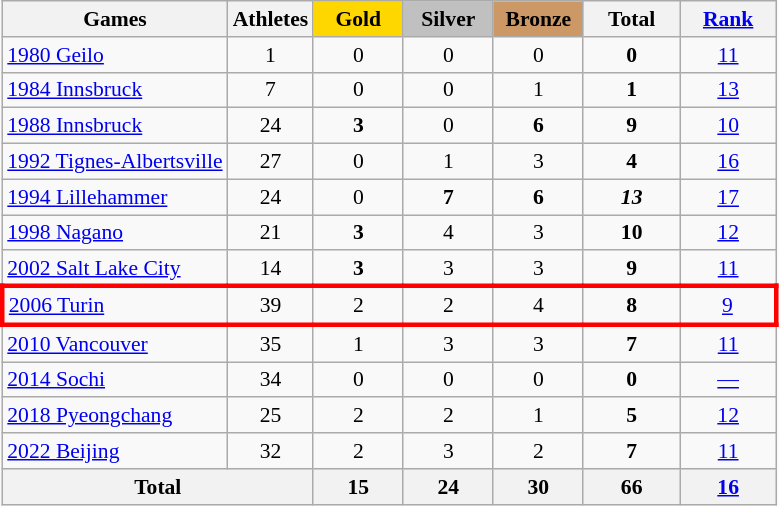<table class="wikitable" style="text-align:center; font-size:90%;">
<tr>
<th>Games</th>
<th>Athletes</th>
<td style="background:gold; width:3.7em; font-weight:bold;">Gold</td>
<td style="background:silver; width:3.7em; font-weight:bold;">Silver</td>
<td style="background:#cc9966; width:3.7em; font-weight:bold;">Bronze</td>
<th style="width:4em; font-weight:bold;">Total</th>
<th style="width:4em; font-weight:bold;"><a href='#'>Rank</a></th>
</tr>
<tr>
<td align=left> <a href='#'>1980 Geilo</a></td>
<td>1</td>
<td>0</td>
<td>0</td>
<td>0</td>
<td><strong>0</strong></td>
<td><a href='#'>11</a></td>
</tr>
<tr>
<td align=left> <a href='#'>1984 Innsbruck</a></td>
<td>7</td>
<td>0</td>
<td>0</td>
<td>1</td>
<td><strong>1</strong></td>
<td><a href='#'>13</a></td>
</tr>
<tr>
<td align=left> <a href='#'>1988 Innsbruck</a></td>
<td>24</td>
<td><strong>3</strong></td>
<td>0</td>
<td><strong>6</strong></td>
<td><strong>9</strong></td>
<td><a href='#'>10</a></td>
</tr>
<tr>
<td align=left> <a href='#'>1992 Tignes-Albertsville</a></td>
<td>27</td>
<td>0</td>
<td>1</td>
<td>3</td>
<td><strong>4</strong></td>
<td><a href='#'>16</a></td>
</tr>
<tr>
<td align=left> <a href='#'>1994 Lillehammer</a></td>
<td>24</td>
<td>0</td>
<td><strong>7</strong></td>
<td><strong>6</strong></td>
<td><strong><em>13</em></strong></td>
<td><a href='#'>17</a></td>
</tr>
<tr>
<td align=left> <a href='#'>1998 Nagano</a></td>
<td>21</td>
<td><strong>3</strong></td>
<td>4</td>
<td>3</td>
<td><strong>10</strong></td>
<td><a href='#'>12</a></td>
</tr>
<tr>
<td align=left> <a href='#'>2002 Salt Lake City</a></td>
<td>14</td>
<td><strong>3</strong></td>
<td>3</td>
<td>3</td>
<td><strong>9</strong></td>
<td><a href='#'>11</a></td>
</tr>
<tr>
</tr>
<tr style="border: 3px solid red">
<td align=left> <a href='#'>2006 Turin</a></td>
<td>39</td>
<td>2</td>
<td>2</td>
<td>4</td>
<td><strong>8</strong></td>
<td><a href='#'>9</a></td>
</tr>
<tr>
<td align=left> <a href='#'>2010 Vancouver</a></td>
<td>35</td>
<td>1</td>
<td>3</td>
<td>3</td>
<td><strong>7</strong></td>
<td><a href='#'>11</a></td>
</tr>
<tr>
<td align=left> <a href='#'>2014 Sochi</a></td>
<td>34</td>
<td>0</td>
<td>0</td>
<td>0</td>
<td><strong>0</strong></td>
<td><a href='#'>—</a></td>
</tr>
<tr>
<td align=left> <a href='#'>2018 Pyeongchang</a></td>
<td>25</td>
<td>2</td>
<td>2</td>
<td>1</td>
<td><strong>5</strong></td>
<td><a href='#'>12</a></td>
</tr>
<tr>
<td align=left> <a href='#'>2022 Beijing</a></td>
<td>32</td>
<td>2</td>
<td>3</td>
<td>2</td>
<td><strong>7</strong></td>
<td><a href='#'>11</a></td>
</tr>
<tr>
<th colspan=2>Total</th>
<th>15</th>
<th>24</th>
<th>30</th>
<th>66</th>
<th><a href='#'>16</a></th>
</tr>
</table>
